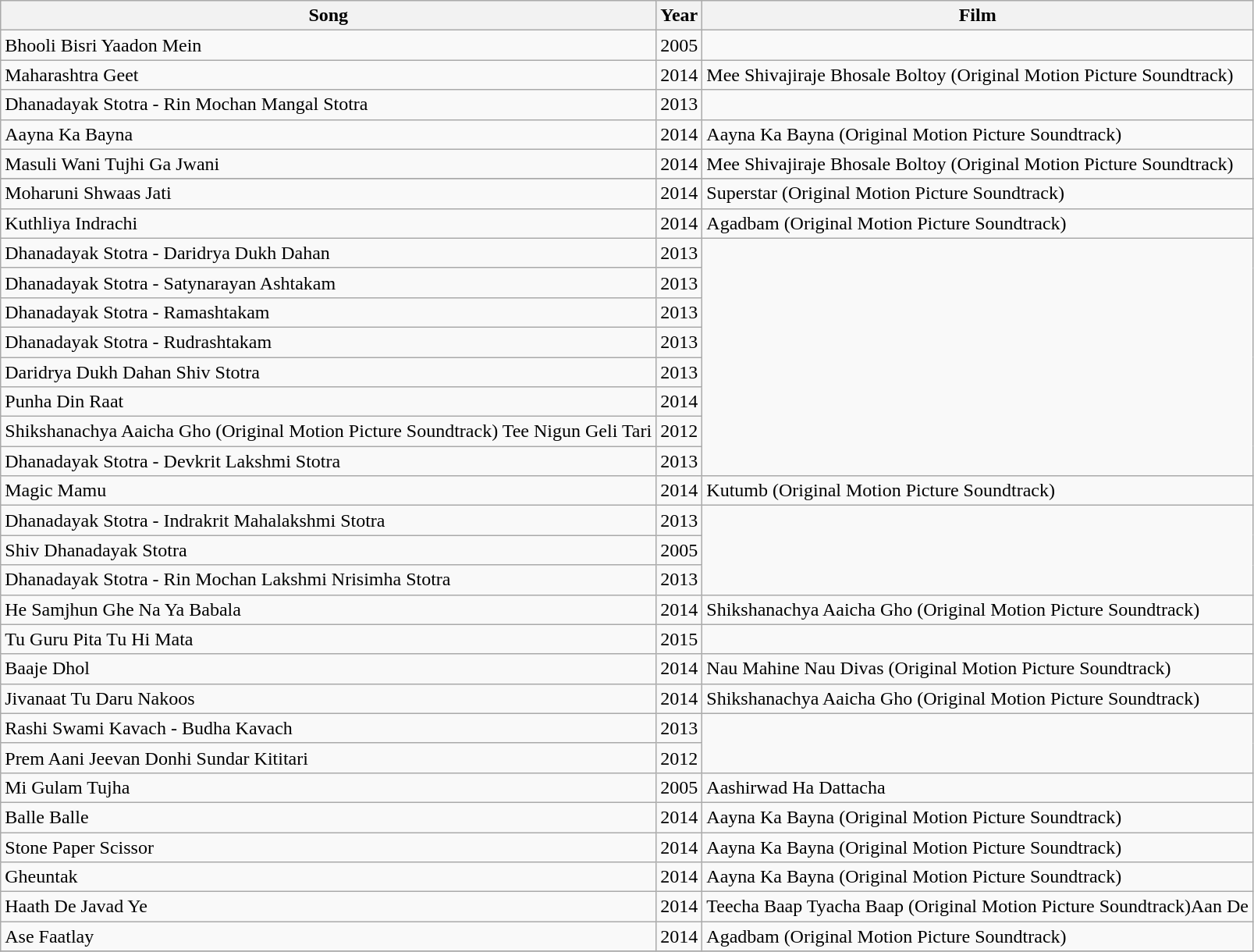<table class="wikitable sortable">
<tr>
<th>Song</th>
<th>Year</th>
<th>Film</th>
</tr>
<tr>
<td>Bhooli Bisri Yaadon Mein</td>
<td>2005</td>
</tr>
<tr>
<td>Maharashtra Geet</td>
<td>2014</td>
<td>Mee Shivajiraje Bhosale Boltoy (Original Motion Picture Soundtrack)</td>
</tr>
<tr>
<td>Dhanadayak Stotra - Rin Mochan Mangal Stotra</td>
<td>2013</td>
</tr>
<tr>
<td>Aayna Ka Bayna</td>
<td>2014</td>
<td>Aayna Ka Bayna (Original Motion Picture Soundtrack)</td>
</tr>
<tr>
<td>Masuli Wani Tujhi Ga Jwani</td>
<td>2014</td>
<td>Mee Shivajiraje Bhosale Boltoy (Original Motion Picture Soundtrack)</td>
</tr>
<tr>
</tr>
<tr>
<td>Moharuni Shwaas Jati</td>
<td>2014</td>
<td>Superstar (Original Motion Picture Soundtrack)</td>
</tr>
<tr>
<td>Kuthliya Indrachi</td>
<td>2014</td>
<td>Agadbam (Original Motion Picture Soundtrack)</td>
</tr>
<tr>
<td>Dhanadayak Stotra - Daridrya Dukh Dahan</td>
<td>2013</td>
</tr>
<tr>
<td>Dhanadayak Stotra - Satynarayan Ashtakam</td>
<td>2013</td>
</tr>
<tr>
<td>Dhanadayak Stotra - Ramashtakam</td>
<td>2013</td>
</tr>
<tr>
<td>Dhanadayak Stotra - Rudrashtakam</td>
<td>2013</td>
</tr>
<tr>
<td>Daridrya Dukh Dahan Shiv Stotra</td>
<td>2013</td>
</tr>
<tr>
<td>Punha Din Raat</td>
<td>2014</td>
</tr>
<tr>
<td>Shikshanachya Aaicha Gho (Original Motion Picture Soundtrack) Tee Nigun Geli Tari</td>
<td>2012</td>
</tr>
<tr>
<td>Dhanadayak Stotra - Devkrit Lakshmi Stotra</td>
<td>2013</td>
</tr>
<tr>
<td>Magic Mamu</td>
<td>2014</td>
<td>Kutumb (Original Motion Picture Soundtrack)</td>
</tr>
<tr>
<td>Dhanadayak Stotra - Indrakrit Mahalakshmi Stotra</td>
<td>2013</td>
</tr>
<tr>
<td>Shiv Dhanadayak Stotra</td>
<td>2005</td>
</tr>
<tr>
<td>Dhanadayak Stotra - Rin Mochan Lakshmi Nrisimha Stotra</td>
<td>2013</td>
</tr>
<tr>
<td>He Samjhun Ghe Na Ya Babala</td>
<td>2014</td>
<td>Shikshanachya Aaicha Gho (Original Motion Picture Soundtrack)</td>
</tr>
<tr>
<td>Tu Guru Pita Tu Hi Mata</td>
<td>2015</td>
</tr>
<tr>
<td>Baaje Dhol</td>
<td>2014</td>
<td>Nau Mahine Nau Divas (Original Motion Picture Soundtrack)</td>
</tr>
<tr>
<td>Jivanaat Tu Daru Nakoos</td>
<td>2014</td>
<td>Shikshanachya Aaicha Gho (Original Motion Picture Soundtrack)</td>
</tr>
<tr>
<td>Rashi Swami Kavach - Budha Kavach</td>
<td>2013</td>
</tr>
<tr>
<td>Prem Aani Jeevan Donhi Sundar Kititari</td>
<td>2012</td>
</tr>
<tr>
<td>Mi Gulam Tujha</td>
<td>2005</td>
<td>Aashirwad Ha Dattacha</td>
</tr>
<tr>
<td>Balle Balle</td>
<td>2014</td>
<td>Aayna Ka Bayna (Original Motion Picture Soundtrack)</td>
</tr>
<tr>
<td>Stone Paper Scissor</td>
<td>2014</td>
<td>Aayna Ka Bayna (Original Motion Picture Soundtrack)</td>
</tr>
<tr>
<td>Gheuntak</td>
<td>2014</td>
<td>Aayna Ka Bayna (Original Motion Picture Soundtrack)</td>
</tr>
<tr>
<td>Haath De Javad Ye</td>
<td>2014</td>
<td>Teecha Baap Tyacha Baap (Original Motion Picture Soundtrack)Aan De</td>
</tr>
<tr>
<td>Ase Faatlay</td>
<td>2014</td>
<td>Agadbam (Original Motion Picture Soundtrack)</td>
</tr>
<tr>
</tr>
</table>
